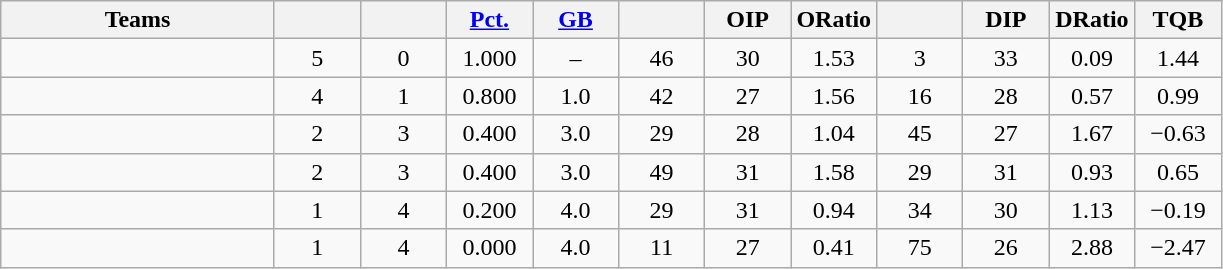<table class="wikitable" style="text-align:center;">
<tr>
<th width=175px>Teams</th>
<th width=50px></th>
<th width=50px></th>
<th width=50px><a href='#'>Pct.</a></th>
<th width=50px><a href='#'>GB</a></th>
<th width=50px></th>
<th width=50px>OIP</th>
<th width=50px>ORatio</th>
<th width=50px></th>
<th width=50px>DIP</th>
<th width=50px>DRatio</th>
<th width=50px>TQB</th>
</tr>
<tr>
<td align=left><small></small></td>
<td>5</td>
<td>0</td>
<td>1.000</td>
<td>–</td>
<td>46</td>
<td>30</td>
<td>1.53</td>
<td>3</td>
<td>33</td>
<td>0.09</td>
<td>1.44</td>
</tr>
<tr>
<td align=left><small></small></td>
<td>4</td>
<td>1</td>
<td>0.800</td>
<td>1.0</td>
<td>42</td>
<td>27</td>
<td>1.56</td>
<td>16</td>
<td>28</td>
<td>0.57</td>
<td>0.99</td>
</tr>
<tr>
<td align=left><small></small></td>
<td>2</td>
<td>3</td>
<td>0.400</td>
<td>3.0</td>
<td>29</td>
<td>28</td>
<td>1.04</td>
<td>45</td>
<td>27</td>
<td>1.67</td>
<td>−0.63</td>
</tr>
<tr>
<td align=left><small></small></td>
<td>2</td>
<td>3</td>
<td>0.400</td>
<td>3.0</td>
<td>49</td>
<td>31</td>
<td>1.58</td>
<td>29</td>
<td>31</td>
<td>0.93</td>
<td>0.65</td>
</tr>
<tr>
<td align=left><small></small></td>
<td>1</td>
<td>4</td>
<td>0.200</td>
<td>4.0</td>
<td>29</td>
<td>31</td>
<td>0.94</td>
<td>34</td>
<td>30</td>
<td>1.13</td>
<td>−0.19</td>
</tr>
<tr>
<td align=left><small></small></td>
<td>1</td>
<td>4</td>
<td>0.000</td>
<td>4.0</td>
<td>11</td>
<td>27</td>
<td>0.41</td>
<td>75</td>
<td>26</td>
<td>2.88</td>
<td>−2.47</td>
</tr>
</table>
